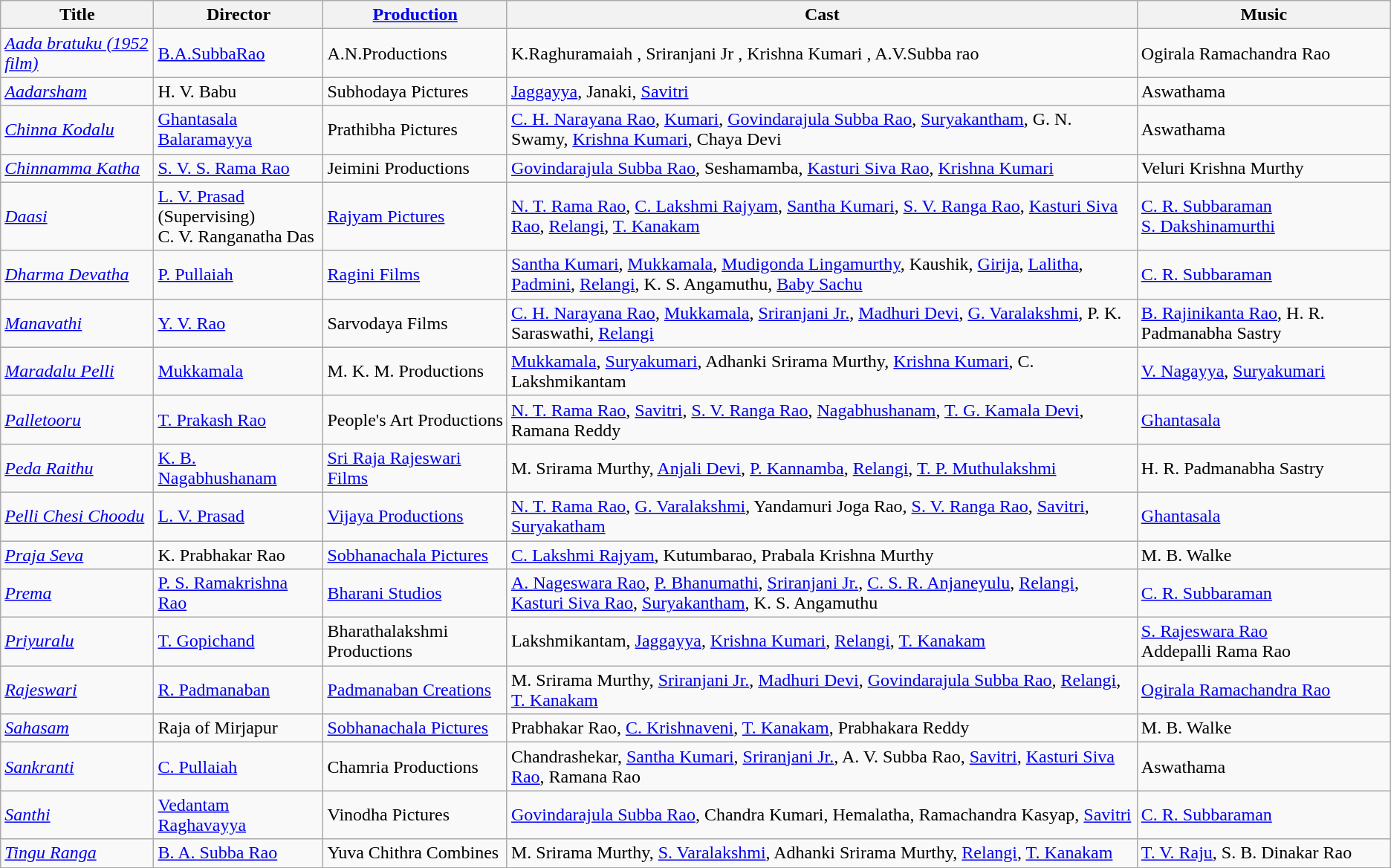<table class="wikitable">
<tr>
<th>Title</th>
<th>Director</th>
<th><a href='#'>Production</a></th>
<th>Cast</th>
<th>Music</th>
</tr>
<tr>
<td><em><a href='#'>Aada bratuku (1952 film)</a></em></td>
<td><a href='#'>B.A.SubbaRao</a></td>
<td>A.N.Productions</td>
<td>K.Raghuramaiah , Sriranjani Jr , Krishna Kumari , A.V.Subba rao</td>
<td>Ogirala Ramachandra Rao</td>
</tr>
<tr>
<td><em><a href='#'>Aadarsham</a></em></td>
<td>H. V. Babu</td>
<td>Subhodaya Pictures</td>
<td><a href='#'>Jaggayya</a>, Janaki, <a href='#'>Savitri</a></td>
<td>Aswathama</td>
</tr>
<tr>
<td><em><a href='#'>Chinna Kodalu</a></em></td>
<td><a href='#'>Ghantasala Balaramayya</a></td>
<td>Prathibha Pictures</td>
<td><a href='#'>C. H. Narayana Rao</a>, <a href='#'>Kumari</a>, <a href='#'>Govindarajula Subba Rao</a>, <a href='#'>Suryakantham</a>, G. N. Swamy, <a href='#'>Krishna Kumari</a>, Chaya Devi</td>
<td>Aswathama</td>
</tr>
<tr>
<td><em><a href='#'>Chinnamma Katha</a></em></td>
<td><a href='#'>S. V. S. Rama Rao</a></td>
<td>Jeimini Productions</td>
<td><a href='#'>Govindarajula Subba Rao</a>, Seshamamba, <a href='#'>Kasturi Siva Rao</a>, <a href='#'>Krishna Kumari</a></td>
<td>Veluri Krishna Murthy</td>
</tr>
<tr>
<td><em><a href='#'>Daasi</a></em></td>
<td><a href='#'>L. V. Prasad</a> (Supervising)<br>C. V. Ranganatha Das</td>
<td><a href='#'>Rajyam Pictures</a></td>
<td><a href='#'>N. T. Rama Rao</a>, <a href='#'>C. Lakshmi Rajyam</a>, <a href='#'>Santha Kumari</a>, <a href='#'>S. V. Ranga Rao</a>, <a href='#'>Kasturi Siva Rao</a>, <a href='#'>Relangi</a>, <a href='#'>T. Kanakam</a></td>
<td><a href='#'>C. R. Subbaraman</a><br><a href='#'>S. Dakshinamurthi</a></td>
</tr>
<tr>
<td><em><a href='#'>Dharma Devatha</a></em></td>
<td><a href='#'>P. Pullaiah</a></td>
<td><a href='#'>Ragini Films</a></td>
<td><a href='#'>Santha Kumari</a>, <a href='#'>Mukkamala</a>, <a href='#'>Mudigonda Lingamurthy</a>, Kaushik, <a href='#'>Girija</a>, <a href='#'>Lalitha</a>, <a href='#'>Padmini</a>, <a href='#'>Relangi</a>, K. S. Angamuthu, <a href='#'>Baby Sachu</a></td>
<td><a href='#'>C. R. Subbaraman</a></td>
</tr>
<tr>
<td><em><a href='#'>Manavathi</a></em></td>
<td><a href='#'>Y. V. Rao</a></td>
<td>Sarvodaya Films</td>
<td><a href='#'>C. H. Narayana Rao</a>, <a href='#'>Mukkamala</a>, <a href='#'>Sriranjani Jr.</a>, <a href='#'>Madhuri Devi</a>, <a href='#'>G. Varalakshmi</a>, P. K. Saraswathi, <a href='#'>Relangi</a></td>
<td><a href='#'>B. Rajinikanta Rao</a>, H. R. Padmanabha Sastry</td>
</tr>
<tr>
<td><em><a href='#'>Maradalu Pelli</a></em></td>
<td><a href='#'>Mukkamala</a></td>
<td>M. K. M. Productions</td>
<td><a href='#'>Mukkamala</a>, <a href='#'>Suryakumari</a>, Adhanki Srirama Murthy, <a href='#'>Krishna Kumari</a>, C. Lakshmikantam</td>
<td><a href='#'>V. Nagayya</a>, <a href='#'>Suryakumari</a></td>
</tr>
<tr>
<td><em><a href='#'>Palletooru</a></em></td>
<td><a href='#'>T. Prakash Rao</a></td>
<td>People's Art Productions</td>
<td><a href='#'>N. T. Rama Rao</a>, <a href='#'>Savitri</a>, <a href='#'>S. V. Ranga Rao</a>, <a href='#'>Nagabhushanam</a>, <a href='#'>T. G. Kamala Devi</a>, Ramana Reddy</td>
<td><a href='#'>Ghantasala</a></td>
</tr>
<tr>
<td><em><a href='#'>Peda Raithu</a></em></td>
<td><a href='#'>K. B. Nagabhushanam</a></td>
<td><a href='#'>Sri Raja Rajeswari Films</a></td>
<td>M. Srirama Murthy, <a href='#'>Anjali Devi</a>, <a href='#'>P. Kannamba</a>, <a href='#'>Relangi</a>, <a href='#'>T. P. Muthulakshmi</a></td>
<td>H. R. Padmanabha Sastry</td>
</tr>
<tr>
<td><em><a href='#'>Pelli Chesi Choodu</a></em></td>
<td><a href='#'>L. V. Prasad</a></td>
<td><a href='#'>Vijaya Productions</a></td>
<td><a href='#'>N. T. Rama Rao</a>, <a href='#'>G. Varalakshmi</a>, Yandamuri Joga Rao, <a href='#'>S. V. Ranga Rao</a>, <a href='#'>Savitri</a>, <a href='#'>Suryakatham</a></td>
<td><a href='#'>Ghantasala</a></td>
</tr>
<tr>
<td><em><a href='#'>Praja Seva</a></em></td>
<td>K. Prabhakar Rao</td>
<td><a href='#'>Sobhanachala Pictures</a></td>
<td><a href='#'>C. Lakshmi Rajyam</a>, Kutumbarao, Prabala Krishna Murthy</td>
<td>M. B. Walke</td>
</tr>
<tr>
<td><em><a href='#'>Prema</a></em></td>
<td><a href='#'>P. S. Ramakrishna Rao</a></td>
<td><a href='#'>Bharani Studios</a></td>
<td><a href='#'>A. Nageswara Rao</a>, <a href='#'>P. Bhanumathi</a>, <a href='#'>Sriranjani Jr.</a>, <a href='#'>C. S. R. Anjaneyulu</a>, <a href='#'>Relangi</a>, <a href='#'>Kasturi Siva Rao</a>, <a href='#'>Suryakantham</a>, K. S. Angamuthu</td>
<td><a href='#'>C. R. Subbaraman</a></td>
</tr>
<tr>
<td><em><a href='#'>Priyuralu</a></em></td>
<td><a href='#'>T. Gopichand</a></td>
<td>Bharathalakshmi Productions</td>
<td>Lakshmikantam, <a href='#'>Jaggayya</a>, <a href='#'>Krishna Kumari</a>, <a href='#'>Relangi</a>, <a href='#'>T. Kanakam</a></td>
<td><a href='#'>S. Rajeswara Rao</a><br>Addepalli Rama Rao</td>
</tr>
<tr>
<td><em><a href='#'>Rajeswari</a></em></td>
<td><a href='#'>R. Padmanaban</a></td>
<td><a href='#'>Padmanaban Creations</a></td>
<td>M. Srirama Murthy, <a href='#'>Sriranjani Jr.</a>, <a href='#'>Madhuri Devi</a>, <a href='#'>Govindarajula Subba Rao</a>, <a href='#'>Relangi</a>, <a href='#'>T. Kanakam</a></td>
<td><a href='#'>Ogirala Ramachandra Rao</a></td>
</tr>
<tr>
<td><em><a href='#'>Sahasam</a></em></td>
<td>Raja of Mirjapur</td>
<td><a href='#'>Sobhanachala Pictures</a></td>
<td>Prabhakar Rao, <a href='#'>C. Krishnaveni</a>, <a href='#'>T. Kanakam</a>, Prabhakara Reddy</td>
<td>M. B. Walke</td>
</tr>
<tr>
<td><em><a href='#'>Sankranti</a></em></td>
<td><a href='#'>C. Pullaiah</a></td>
<td>Chamria Productions</td>
<td>Chandrashekar, <a href='#'>Santha Kumari</a>, <a href='#'>Sriranjani Jr.</a>, A. V. Subba Rao, <a href='#'>Savitri</a>, <a href='#'>Kasturi Siva Rao</a>, Ramana Rao</td>
<td>Aswathama</td>
</tr>
<tr>
<td><em><a href='#'>Santhi</a></em></td>
<td><a href='#'>Vedantam Raghavayya</a></td>
<td>Vinodha Pictures</td>
<td><a href='#'>Govindarajula Subba Rao</a>, Chandra Kumari, Hemalatha, Ramachandra Kasyap, <a href='#'>Savitri</a></td>
<td><a href='#'>C. R. Subbaraman</a></td>
</tr>
<tr>
<td><em><a href='#'>Tingu Ranga</a></em></td>
<td><a href='#'>B. A. Subba Rao</a></td>
<td>Yuva Chithra Combines</td>
<td>M. Srirama Murthy, <a href='#'>S. Varalakshmi</a>, Adhanki Srirama Murthy, <a href='#'>Relangi</a>, <a href='#'>T. Kanakam</a></td>
<td><a href='#'>T. V. Raju</a>, S. B. Dinakar Rao</td>
</tr>
<tr>
</tr>
</table>
